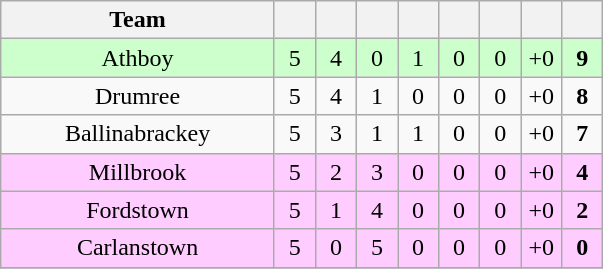<table class="wikitable" style="text-align:center">
<tr>
<th width="175">Team</th>
<th width="20"></th>
<th width="20"></th>
<th width="20"></th>
<th width="20"></th>
<th width="20"></th>
<th width="20"></th>
<th width="20"></th>
<th width="20"></th>
</tr>
<tr style="background:#cfc;">
<td>Athboy</td>
<td>5</td>
<td>4</td>
<td>0</td>
<td>1</td>
<td>0</td>
<td>0</td>
<td>+0</td>
<td><strong>9</strong></td>
</tr>
<tr>
<td>Drumree</td>
<td>5</td>
<td>4</td>
<td>1</td>
<td>0</td>
<td>0</td>
<td>0</td>
<td>+0</td>
<td><strong>8</strong></td>
</tr>
<tr>
<td>Ballinabrackey</td>
<td>5</td>
<td>3</td>
<td>1</td>
<td>1</td>
<td>0</td>
<td>0</td>
<td>+0</td>
<td><strong>7</strong></td>
</tr>
<tr style="background:#fcf;">
<td>Millbrook</td>
<td>5</td>
<td>2</td>
<td>3</td>
<td>0</td>
<td>0</td>
<td>0</td>
<td>+0</td>
<td><strong>4</strong></td>
</tr>
<tr style="background:#fcf;">
<td>Fordstown</td>
<td>5</td>
<td>1</td>
<td>4</td>
<td>0</td>
<td>0</td>
<td>0</td>
<td>+0</td>
<td><strong>2</strong></td>
</tr>
<tr style="background:#fcf;">
<td>Carlanstown</td>
<td>5</td>
<td>0</td>
<td>5</td>
<td>0</td>
<td>0</td>
<td>0</td>
<td>+0</td>
<td><strong>0</strong></td>
</tr>
<tr>
</tr>
</table>
